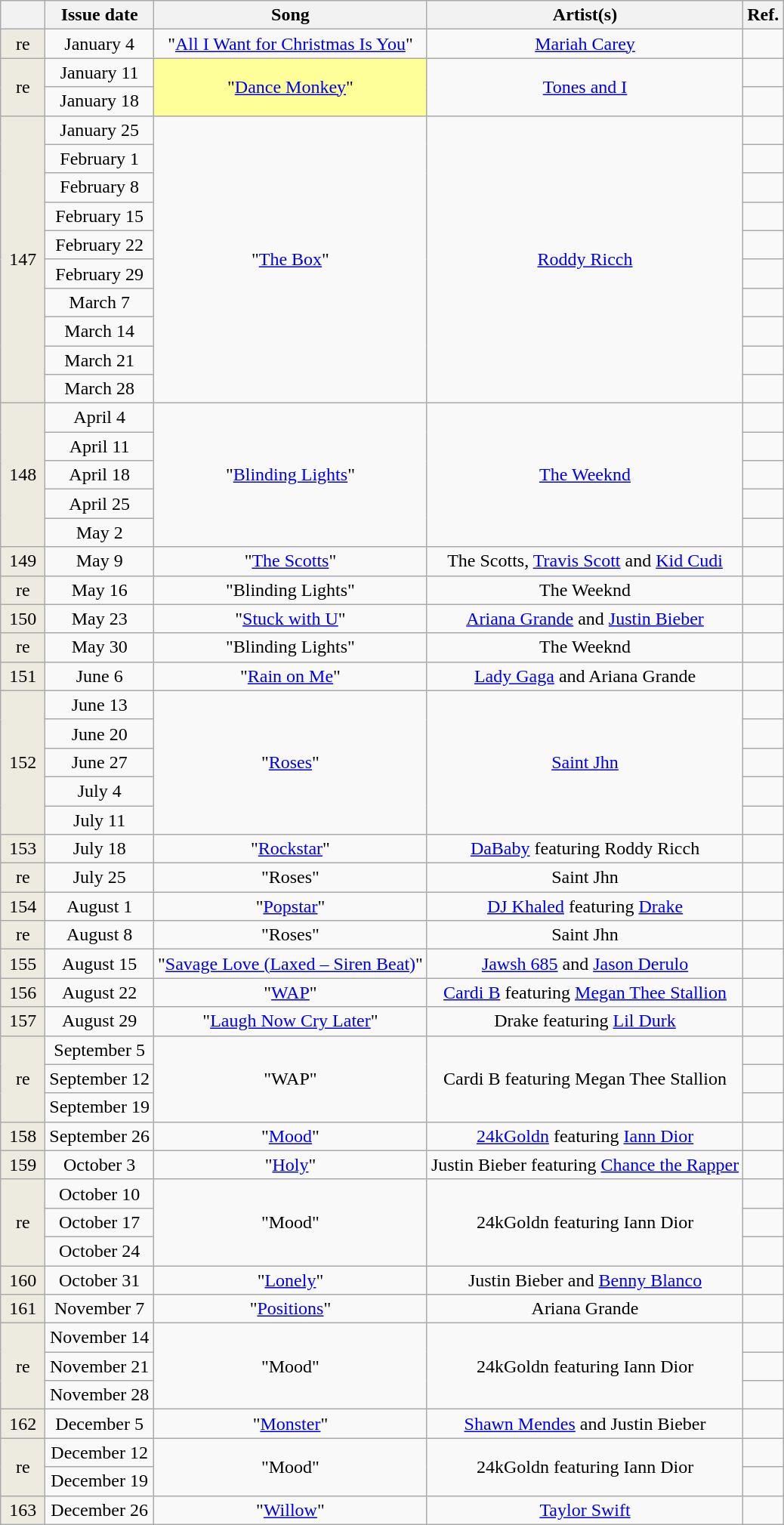<table class="wikitable" style="text-align: center;">
<tr>
<th scope="col" style="width:2em;"></th>
<th>Issue date</th>
<th>Song</th>
<th>Artist(s)</th>
<th>Ref.</th>
</tr>
<tr>
<td style="background-color:#EDEAE0;">re</td>
<td>January 4</td>
<td>"<a href='#'>All I Want for Christmas Is You</a>"</td>
<td><a href='#'>Mariah Carey</a></td>
<td></td>
</tr>
<tr>
<td style="background-color:#EDEAE0;" rowspan="2">re</td>
<td>January 11</td>
<td rowspan="2" bgcolor=#FFFF99>"<a href='#'>Dance Monkey</a>" </td>
<td rowspan="2"><a href='#'>Tones and I</a></td>
<td></td>
</tr>
<tr>
<td>January 18</td>
<td></td>
</tr>
<tr>
<td style="background-color:#EDEAE0;" rowspan="10">147</td>
<td>January 25</td>
<td rowspan="10">"<a href='#'>The Box</a>"</td>
<td rowspan="10"><a href='#'>Roddy Ricch</a></td>
<td></td>
</tr>
<tr>
<td>February 1</td>
<td></td>
</tr>
<tr>
<td>February 8</td>
<td></td>
</tr>
<tr>
<td>February 15</td>
<td></td>
</tr>
<tr>
<td>February 22</td>
<td></td>
</tr>
<tr>
<td>February 29</td>
<td></td>
</tr>
<tr>
<td>March 7</td>
<td></td>
</tr>
<tr>
<td>March 14</td>
<td></td>
</tr>
<tr>
<td>March 21</td>
<td></td>
</tr>
<tr>
<td>March 28</td>
<td></td>
</tr>
<tr>
<td style="background-color:#EDEAE0;" rowspan="5">148</td>
<td>April 4</td>
<td rowspan="5">"<a href='#'>Blinding Lights</a>"</td>
<td rowspan="5"><a href='#'>The Weeknd</a></td>
<td></td>
</tr>
<tr>
<td>April 11</td>
<td></td>
</tr>
<tr>
<td>April 18</td>
<td></td>
</tr>
<tr>
<td>April 25</td>
<td></td>
</tr>
<tr>
<td>May 2</td>
<td></td>
</tr>
<tr>
<td style="background-color:#EDEAE0;">149</td>
<td>May 9</td>
<td>"<a href='#'>The Scotts</a>"</td>
<td>The Scotts, <a href='#'>Travis Scott</a> and <a href='#'>Kid Cudi</a></td>
<td></td>
</tr>
<tr>
<td style="background-color:#EDEAE0;">re</td>
<td>May 16</td>
<td>"Blinding Lights"</td>
<td>The Weeknd</td>
<td></td>
</tr>
<tr>
<td style="background-color:#EDEAE0;">150</td>
<td>May 23</td>
<td>"<a href='#'>Stuck with U</a>"</td>
<td><a href='#'>Ariana Grande</a> and <a href='#'>Justin Bieber</a></td>
<td></td>
</tr>
<tr>
<td style="background-color:#EDEAE0;">re</td>
<td>May 30</td>
<td>"Blinding Lights"</td>
<td>The Weeknd</td>
<td></td>
</tr>
<tr>
<td style="background-color:#EDEAE0;">151</td>
<td>June 6</td>
<td>"<a href='#'>Rain on Me</a>"</td>
<td><a href='#'>Lady Gaga</a> and Ariana Grande</td>
<td></td>
</tr>
<tr>
<td style="background-color:#EDEAE0;" rowspan="5">152</td>
<td>June 13</td>
<td rowspan="5">"<a href='#'>Roses</a>"</td>
<td rowspan="5"><a href='#'>Saint Jhn</a></td>
<td></td>
</tr>
<tr>
<td>June 20</td>
<td></td>
</tr>
<tr>
<td>June 27</td>
<td></td>
</tr>
<tr>
<td>July 4</td>
<td></td>
</tr>
<tr>
<td>July 11</td>
<td></td>
</tr>
<tr>
<td style="background-color:#EDEAE0;">153</td>
<td>July 18</td>
<td>"<a href='#'>Rockstar</a>"</td>
<td><a href='#'>DaBaby</a> featuring Roddy Ricch</td>
<td></td>
</tr>
<tr>
<td style="background-color:#EDEAE0;">re</td>
<td>July 25</td>
<td>"Roses"</td>
<td>Saint Jhn</td>
<td></td>
</tr>
<tr>
<td style="background-color:#EDEAE0;">154</td>
<td>August 1</td>
<td>"<a href='#'>Popstar</a>"</td>
<td><a href='#'>DJ Khaled</a> featuring <a href='#'>Drake</a></td>
<td></td>
</tr>
<tr>
<td style="background-color:#EDEAE0;">re</td>
<td>August 8</td>
<td>"Roses"</td>
<td>Saint Jhn</td>
<td></td>
</tr>
<tr>
<td style="background-color:#EDEAE0;">155</td>
<td>August 15</td>
<td>"<a href='#'>Savage Love (Laxed – Siren Beat)</a>"</td>
<td><a href='#'>Jawsh 685</a> and <a href='#'>Jason Derulo</a></td>
<td></td>
</tr>
<tr>
<td style="background-color:#EDEAE0;">156</td>
<td>August 22</td>
<td>"<a href='#'>WAP</a>"</td>
<td><a href='#'>Cardi B</a> featuring <a href='#'>Megan Thee Stallion</a></td>
<td></td>
</tr>
<tr>
<td style="background-color:#EDEAE0;">157</td>
<td>August 29</td>
<td>"<a href='#'>Laugh Now Cry Later</a>"</td>
<td>Drake featuring <a href='#'>Lil Durk</a></td>
<td></td>
</tr>
<tr>
<td style="background-color:#EDEAE0;" rowspan="3">re</td>
<td>September 5</td>
<td rowspan="3">"WAP"</td>
<td rowspan="3">Cardi B featuring Megan Thee Stallion</td>
<td></td>
</tr>
<tr>
<td>September 12</td>
<td></td>
</tr>
<tr>
<td>September 19</td>
<td></td>
</tr>
<tr>
<td style="background-color:#EDEAE0;">158</td>
<td>September 26</td>
<td>"<a href='#'>Mood</a>"</td>
<td><a href='#'>24kGoldn</a> featuring <a href='#'>Iann Dior</a></td>
<td></td>
</tr>
<tr>
<td style="background-color:#EDEAE0;">159</td>
<td>October 3</td>
<td>"<a href='#'>Holy</a>"</td>
<td>Justin Bieber featuring <a href='#'>Chance the Rapper</a></td>
<td></td>
</tr>
<tr>
<td style="background-color:#EDEAE0;" rowspan="3">re</td>
<td>October 10</td>
<td rowspan="3">"Mood"</td>
<td rowspan="3">24kGoldn featuring Iann Dior</td>
<td></td>
</tr>
<tr>
<td>October 17</td>
<td></td>
</tr>
<tr>
<td>October 24</td>
<td></td>
</tr>
<tr>
<td style="background-color:#EDEAE0;">160</td>
<td>October 31</td>
<td>"<a href='#'>Lonely</a>"</td>
<td>Justin Bieber and <a href='#'>Benny Blanco</a></td>
<td></td>
</tr>
<tr>
<td style="background-color:#EDEAE0;">161</td>
<td>November 7</td>
<td>"<a href='#'>Positions</a>"</td>
<td>Ariana Grande</td>
<td></td>
</tr>
<tr>
<td style="background-color:#EDEAE0;" rowspan="3">re</td>
<td>November 14</td>
<td rowspan="3">"Mood"</td>
<td rowspan="3">24kGoldn featuring Iann Dior</td>
<td></td>
</tr>
<tr>
<td>November 21</td>
<td></td>
</tr>
<tr>
<td>November 28</td>
<td></td>
</tr>
<tr>
<td style="background-color:#EDEAE0;">162</td>
<td>December 5</td>
<td>"<a href='#'>Monster</a>"</td>
<td><a href='#'>Shawn Mendes</a> and Justin Bieber</td>
<td></td>
</tr>
<tr>
<td style="background-color:#EDEAE0;" rowspan="2">re</td>
<td>December 12</td>
<td rowspan="2">"Mood"</td>
<td rowspan="2">24kGoldn featuring Iann Dior</td>
<td></td>
</tr>
<tr>
<td>December 19</td>
<td></td>
</tr>
<tr>
<td style="background-color:#EDEAE0;">163</td>
<td>December 26</td>
<td>"<a href='#'>Willow</a>"</td>
<td><a href='#'>Taylor Swift</a></td>
<td></td>
</tr>
</table>
